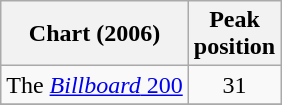<table class="wikitable">
<tr>
<th>Chart (2006)</th>
<th>Peak<br>position</th>
</tr>
<tr>
<td>The <a href='#'><em>Billboard</em> 200</a></td>
<td align="center">31</td>
</tr>
<tr>
</tr>
</table>
